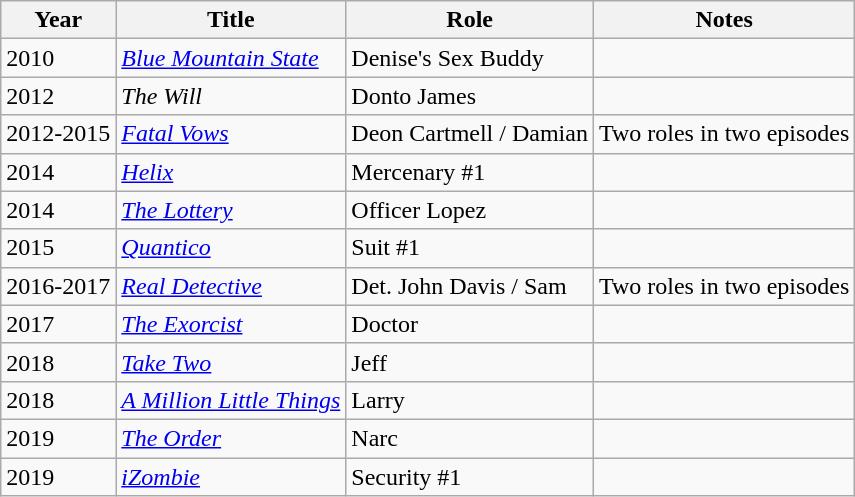<table class="wikitable sortable">
<tr>
<th>Year</th>
<th>Title</th>
<th>Role</th>
<th class="unsortable">Notes</th>
</tr>
<tr>
<td>2010</td>
<td><em><a href='#'>Blue Mountain State</a></em></td>
<td>Denise's Sex Buddy</td>
<td></td>
</tr>
<tr>
<td>2012</td>
<td data-sort-value="Will, The"><em>The Will</em></td>
<td>Donto James</td>
<td></td>
</tr>
<tr>
<td>2012-2015</td>
<td><em><a href='#'>Fatal Vows</a></em></td>
<td>Deon Cartmell / Damian</td>
<td>Two roles in two episodes</td>
</tr>
<tr>
<td>2014</td>
<td><em><a href='#'>Helix</a></em></td>
<td>Mercenary #1</td>
<td></td>
</tr>
<tr>
<td>2014</td>
<td data-sort-value="Lottery, The"><em><a href='#'>The Lottery</a></em></td>
<td>Officer Lopez</td>
<td></td>
</tr>
<tr>
<td>2015</td>
<td><em><a href='#'>Quantico</a></em></td>
<td>Suit #1</td>
<td></td>
</tr>
<tr>
<td>2016-2017</td>
<td><em><a href='#'>Real Detective</a></em></td>
<td>Det. John Davis / Sam</td>
<td>Two roles in two episodes</td>
</tr>
<tr>
<td>2017</td>
<td data-sort-value="Exorcist, The"><em><a href='#'>The Exorcist</a></em></td>
<td>Doctor</td>
<td></td>
</tr>
<tr>
<td>2018</td>
<td><em><a href='#'>Take Two</a></em></td>
<td>Jeff</td>
<td></td>
</tr>
<tr>
<td>2018</td>
<td data-sort-value="Million Little Things, A"><em><a href='#'>A Million Little Things</a></em></td>
<td>Larry</td>
<td></td>
</tr>
<tr>
<td>2019</td>
<td data-sort-value="Order, The"><em><a href='#'>The Order</a></em></td>
<td>Narc</td>
<td></td>
</tr>
<tr>
<td>2019</td>
<td><em><a href='#'>iZombie</a></em></td>
<td>Security #1</td>
<td></td>
</tr>
</table>
